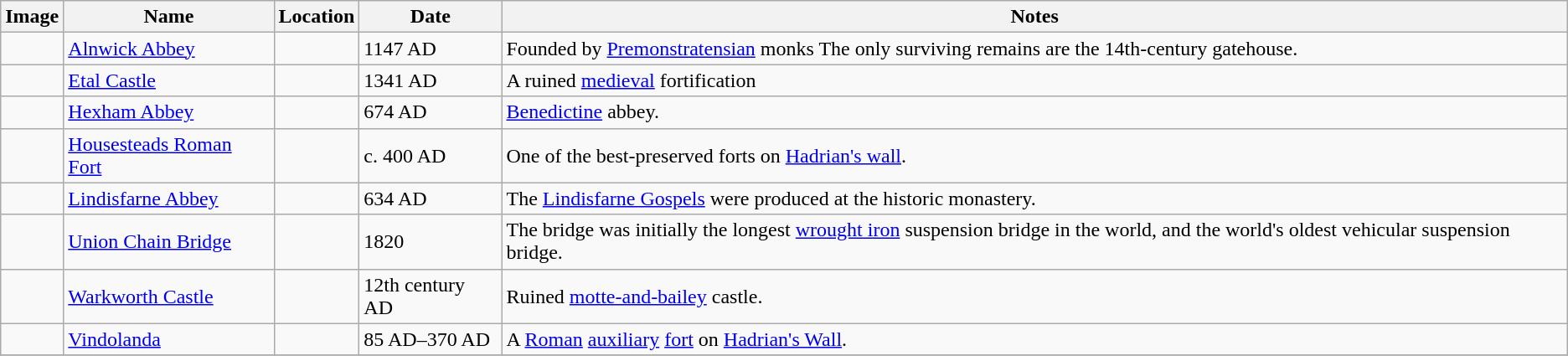<table class="wikitable sortable">
<tr>
<th class="unsortable">Image</th>
<th>Name</th>
<th>Location</th>
<th>Date</th>
<th class="unsortable">Notes</th>
</tr>
<tr>
<td></td>
<td><a href='#'>Alnwick Abbey</a></td>
<td></td>
<td>1147 AD</td>
<td>Founded by <a href='#'>Premonstratensian</a> monks The only surviving remains are the 14th-century gatehouse.</td>
</tr>
<tr>
<td></td>
<td><a href='#'>Etal Castle</a></td>
<td></td>
<td>1341 AD</td>
<td>A ruined <a href='#'>medieval</a> fortification</td>
</tr>
<tr>
<td></td>
<td><a href='#'>Hexham Abbey</a></td>
<td></td>
<td>674 AD</td>
<td><a href='#'>Benedictine</a> abbey.</td>
</tr>
<tr>
<td></td>
<td><a href='#'>Housesteads Roman Fort</a></td>
<td></td>
<td>c. 400 AD</td>
<td>One of the best-preserved forts on <a href='#'>Hadrian's wall</a>.</td>
</tr>
<tr>
<td></td>
<td><a href='#'>Lindisfarne Abbey</a></td>
<td></td>
<td>634 AD</td>
<td>The <a href='#'>Lindisfarne Gospels</a> were produced at the historic monastery.</td>
</tr>
<tr>
<td></td>
<td><a href='#'>Union Chain Bridge</a></td>
<td></td>
<td>1820</td>
<td>The bridge was initially the longest <a href='#'>wrought iron</a> suspension bridge in the world, and the world's oldest vehicular suspension bridge.</td>
</tr>
<tr>
<td></td>
<td><a href='#'>Warkworth Castle</a></td>
<td></td>
<td>12th century AD</td>
<td>Ruined <a href='#'>motte-and-bailey</a> castle.</td>
</tr>
<tr>
<td></td>
<td><a href='#'>Vindolanda</a></td>
<td></td>
<td>85 AD–370 AD</td>
<td>A <a href='#'>Roman</a> <a href='#'>auxiliary</a> <a href='#'>fort</a> on <a href='#'>Hadrian's Wall</a>.</td>
</tr>
<tr>
</tr>
</table>
